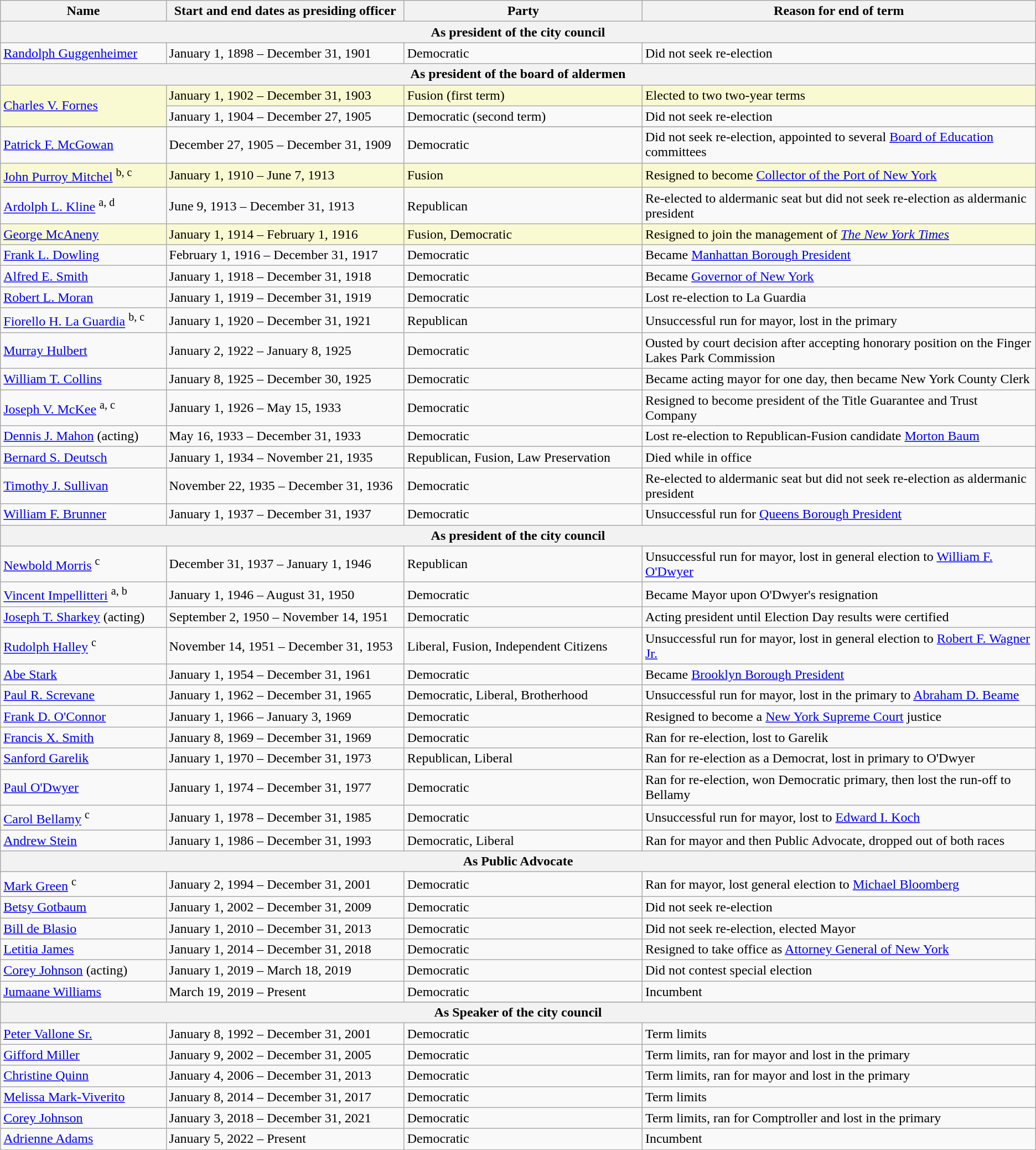<table class="wikitable">
<tr>
<th width = "16%">Name</th>
<th width = "23%">Start and end dates as presiding officer</th>
<th width = "23%">Party</th>
<th>Reason for end of term</th>
</tr>
<tr>
<th colspan="4">As president of the city council</th>
</tr>
<tr>
<td><a href='#'>Randolph Guggenheimer</a></td>
<td>January 1, 1898 – December 31, 1901</td>
<td>Democratic</td>
<td>Did not seek re-election</td>
</tr>
<tr>
<th colspan="4">As president of the board of aldermen</th>
</tr>
<tr ! rowspan=2 | bgcolor=fafad2>
<td rowspan=2><a href='#'>Charles V. Fornes</a></td>
<td>January 1, 1902 – December 31, 1903</td>
<td>Fusion (first term)</td>
<td>Elected to two two-year terms</td>
</tr>
<tr>
<td>January 1, 1904 – December 27, 1905</td>
<td>Democratic (second term)</td>
<td>Did not seek re-election</td>
</tr>
<tr>
</tr>
<tr>
<td><a href='#'>Patrick F. McGowan</a></td>
<td>December 27, 1905 – December 31, 1909</td>
<td>Democratic</td>
<td>Did not seek re-election, appointed to several <a href='#'>Board of Education</a> committees</td>
</tr>
<tr bgcolor=fafad2>
<td><a href='#'>John Purroy Mitchel</a> <sup>b, c</sup></td>
<td>January 1, 1910 – June 7, 1913</td>
<td>Fusion</td>
<td>Resigned to become <a href='#'>Collector of the Port of New York</a></td>
</tr>
<tr>
<td><a href='#'>Ardolph L. Kline</a> <sup>a, d</sup></td>
<td>June 9, 1913 – December 31, 1913</td>
<td>Republican</td>
<td>Re-elected to aldermanic seat but did not seek re-election as aldermanic president</td>
</tr>
<tr bgcolor=fafad2>
<td><a href='#'>George McAneny</a></td>
<td>January 1, 1914 – February 1, 1916</td>
<td>Fusion, Democratic</td>
<td>Resigned to join the management of <em><a href='#'>The New York Times</a></em></td>
</tr>
<tr>
<td><a href='#'>Frank L. Dowling</a></td>
<td>February 1, 1916 – December 31, 1917</td>
<td>Democratic</td>
<td>Became <a href='#'>Manhattan Borough President</a></td>
</tr>
<tr>
<td><a href='#'>Alfred E. Smith</a></td>
<td>January 1, 1918 – December 31, 1918</td>
<td>Democratic</td>
<td>Became <a href='#'>Governor of New York</a></td>
</tr>
<tr>
<td><a href='#'>Robert L. Moran</a></td>
<td>January 1, 1919 – December 31, 1919</td>
<td>Democratic</td>
<td>Lost re-election to La Guardia</td>
</tr>
<tr>
<td><a href='#'>Fiorello H. La Guardia</a> <sup>b, c</sup></td>
<td>January 1, 1920 – December 31, 1921</td>
<td>Republican</td>
<td>Unsuccessful run for mayor, lost in the primary</td>
</tr>
<tr>
<td><a href='#'>Murray Hulbert</a></td>
<td>January 2, 1922 – January 8, 1925</td>
<td>Democratic</td>
<td>Ousted by court decision after accepting honorary position on the Finger Lakes Park Commission</td>
</tr>
<tr>
<td><a href='#'>William T. Collins</a></td>
<td>January 8, 1925 – December 30, 1925</td>
<td>Democratic</td>
<td>Became acting mayor for one day, then became New York County Clerk</td>
</tr>
<tr>
<td><a href='#'>Joseph V. McKee</a> <sup>a, c</sup></td>
<td>January 1, 1926 – May 15, 1933</td>
<td>Democratic</td>
<td>Resigned to become president of the Title Guarantee and Trust Company</td>
</tr>
<tr>
<td><a href='#'>Dennis J. Mahon</a> (acting)</td>
<td>May 16, 1933 – December 31, 1933</td>
<td>Democratic</td>
<td>Lost re-election to Republican-Fusion candidate <a href='#'>Morton Baum</a></td>
</tr>
<tr>
<td><a href='#'>Bernard S. Deutsch</a></td>
<td>January 1, 1934 – November 21, 1935</td>
<td>Republican, Fusion, Law Preservation</td>
<td>Died while in office</td>
</tr>
<tr>
<td><a href='#'>Timothy J. Sullivan</a></td>
<td>November 22, 1935 – December 31, 1936</td>
<td>Democratic</td>
<td>Re-elected to aldermanic seat but did not seek re-election as aldermanic president</td>
</tr>
<tr>
<td><a href='#'>William F. Brunner</a></td>
<td>January 1, 1937 – December 31, 1937</td>
<td>Democratic</td>
<td>Unsuccessful run for <a href='#'>Queens Borough President</a></td>
</tr>
<tr>
<th colspan="4">As president of the city council</th>
</tr>
<tr>
<td><a href='#'>Newbold Morris</a> <sup>c</sup></td>
<td>December 31, 1937 – January 1, 1946</td>
<td>Republican</td>
<td>Unsuccessful run for mayor, lost in general election to <a href='#'>William F. O'Dwyer</a></td>
</tr>
<tr>
<td><a href='#'>Vincent Impellitteri</a> <sup>a, b</sup></td>
<td>January 1, 1946 – August 31, 1950</td>
<td>Democratic</td>
<td>Became Mayor upon O'Dwyer's resignation</td>
</tr>
<tr>
<td><a href='#'>Joseph T. Sharkey</a> (acting)</td>
<td>September 2, 1950 – November 14, 1951</td>
<td>Democratic</td>
<td>Acting president until Election Day results were certified</td>
</tr>
<tr>
<td><a href='#'>Rudolph Halley</a> <sup>c</sup></td>
<td>November 14, 1951 – December 31, 1953</td>
<td>Liberal, Fusion, Independent Citizens</td>
<td>Unsuccessful run for mayor, lost in general election to <a href='#'>Robert F. Wagner Jr.</a></td>
</tr>
<tr>
<td><a href='#'>Abe Stark</a></td>
<td>January 1, 1954 – December 31, 1961</td>
<td>Democratic</td>
<td>Became <a href='#'>Brooklyn Borough President</a></td>
</tr>
<tr>
<td><a href='#'>Paul R. Screvane</a></td>
<td>January 1, 1962 – December 31, 1965</td>
<td>Democratic, Liberal, Brotherhood</td>
<td>Unsuccessful run for mayor, lost in the primary to <a href='#'>Abraham D. Beame</a></td>
</tr>
<tr>
<td><a href='#'>Frank D. O'Connor</a></td>
<td>January 1, 1966 – January 3, 1969</td>
<td>Democratic</td>
<td>Resigned to become a <a href='#'>New York Supreme Court</a> justice</td>
</tr>
<tr>
<td><a href='#'>Francis X. Smith</a></td>
<td>January 8, 1969 – December 31, 1969</td>
<td>Democratic</td>
<td>Ran for re-election, lost to Garelik</td>
</tr>
<tr>
<td><a href='#'>Sanford Garelik</a></td>
<td>January 1, 1970 – December 31, 1973</td>
<td>Republican, Liberal</td>
<td>Ran for re-election as a Democrat, lost in primary to O'Dwyer</td>
</tr>
<tr>
<td><a href='#'>Paul O'Dwyer</a></td>
<td>January 1, 1974 – December 31, 1977</td>
<td>Democratic</td>
<td>Ran for re-election, won Democratic primary, then lost the run-off to Bellamy</td>
</tr>
<tr>
<td><a href='#'>Carol Bellamy</a> <sup>c</sup></td>
<td>January 1, 1978 – December 31, 1985</td>
<td>Democratic</td>
<td>Unsuccessful run for mayor, lost to <a href='#'>Edward I. Koch</a></td>
</tr>
<tr>
<td><a href='#'>Andrew Stein</a></td>
<td>January 1, 1986 – December 31, 1993</td>
<td>Democratic, Liberal</td>
<td>Ran for mayor and then Public Advocate, dropped out of both races</td>
</tr>
<tr>
<th colspan="4">As Public Advocate</th>
</tr>
<tr>
<td><a href='#'>Mark Green</a> <sup>c</sup></td>
<td>January 2, 1994 – December 31, 2001</td>
<td>Democratic</td>
<td>Ran for mayor, lost general election to <a href='#'>Michael Bloomberg</a></td>
</tr>
<tr>
<td><a href='#'>Betsy Gotbaum</a></td>
<td>January 1, 2002 – December 31, 2009</td>
<td>Democratic</td>
<td>Did not seek re-election</td>
</tr>
<tr>
<td><a href='#'>Bill de Blasio</a></td>
<td>January 1, 2010 – December 31, 2013</td>
<td>Democratic</td>
<td>Did not seek re-election, elected Mayor</td>
</tr>
<tr>
<td><a href='#'>Letitia James</a></td>
<td>January 1, 2014 – December 31, 2018</td>
<td>Democratic</td>
<td>Resigned to take office as <a href='#'>Attorney General of New York</a></td>
</tr>
<tr>
<td><a href='#'>Corey Johnson</a> (acting)</td>
<td>January 1, 2019 – March 18, 2019</td>
<td>Democratic</td>
<td>Did not contest special election</td>
</tr>
<tr>
<td><a href='#'>Jumaane Williams</a></td>
<td>March 19, 2019 – Present</td>
<td>Democratic</td>
<td>Incumbent</td>
</tr>
<tr>
</tr>
<tr>
<th colspan="4">As Speaker of the city council</th>
</tr>
<tr>
<td><a href='#'>Peter Vallone Sr.</a></td>
<td>January 8, 1992 – December 31, 2001</td>
<td>Democratic</td>
<td>Term limits</td>
</tr>
<tr>
<td><a href='#'>Gifford Miller</a></td>
<td>January 9, 2002 – December 31, 2005</td>
<td>Democratic</td>
<td>Term limits, ran for mayor and lost in the primary</td>
</tr>
<tr>
<td><a href='#'>Christine Quinn</a></td>
<td>January 4, 2006 – December 31, 2013</td>
<td>Democratic</td>
<td>Term limits, ran for mayor and lost in the primary</td>
</tr>
<tr>
<td><a href='#'>Melissa Mark-Viverito</a></td>
<td>January 8, 2014 – December 31, 2017</td>
<td>Democratic</td>
<td>Term limits</td>
</tr>
<tr>
<td><a href='#'>Corey Johnson</a></td>
<td>January 3, 2018 – December 31, 2021</td>
<td>Democratic</td>
<td>Term limits, ran for Comptroller and lost in the primary</td>
</tr>
<tr>
<td><a href='#'>Adrienne Adams</a></td>
<td>January 5, 2022 – Present</td>
<td>Democratic</td>
<td>Incumbent</td>
</tr>
</table>
